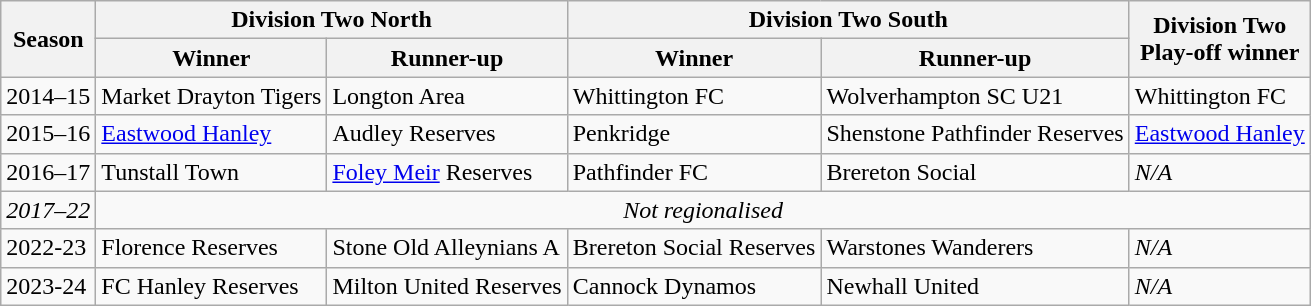<table class="wikitable" style="textalign-center">
<tr>
<th rowspan="2">Season</th>
<th colspan="2">Division Two North</th>
<th colspan="2">Division Two South</th>
<th rowspan="2">Division Two<br>Play-off winner</th>
</tr>
<tr>
<th>Winner</th>
<th>Runner-up</th>
<th>Winner</th>
<th>Runner-up</th>
</tr>
<tr>
<td>2014–15</td>
<td>Market Drayton Tigers</td>
<td>Longton Area</td>
<td>Whittington FC</td>
<td>Wolverhampton SC U21</td>
<td>Whittington FC</td>
</tr>
<tr>
<td>2015–16</td>
<td><a href='#'>Eastwood Hanley</a></td>
<td>Audley Reserves</td>
<td>Penkridge</td>
<td>Shenstone Pathfinder Reserves</td>
<td><a href='#'>Eastwood Hanley</a></td>
</tr>
<tr>
<td>2016–17</td>
<td>Tunstall Town</td>
<td><a href='#'>Foley Meir</a> Reserves</td>
<td>Pathfinder FC</td>
<td>Brereton Social</td>
<td><em>N/A</em></td>
</tr>
<tr>
<td><em>2017–22</em></td>
<td colspan=5 align=center><em>Not regionalised</em></td>
</tr>
<tr>
<td>2022-23</td>
<td>Florence Reserves</td>
<td>Stone Old Alleynians A</td>
<td>Brereton Social Reserves</td>
<td>Warstones Wanderers</td>
<td><em>N/A</em></td>
</tr>
<tr>
<td>2023-24</td>
<td>FC Hanley Reserves</td>
<td>Milton United Reserves</td>
<td>Cannock Dynamos</td>
<td>Newhall United</td>
<td><em>N/A</em></td>
</tr>
</table>
